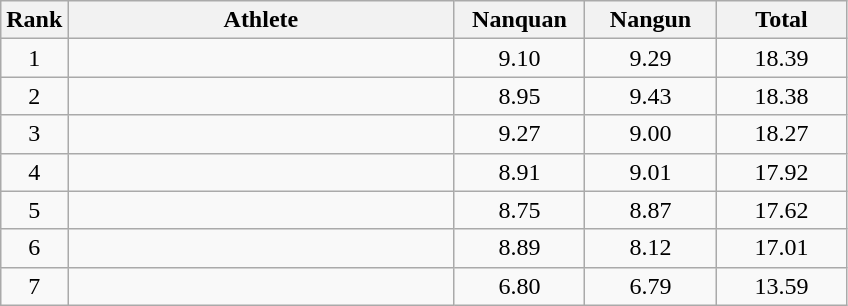<table class="wikitable" style="text-align:center">
<tr>
<th width=20>Rank</th>
<th width=250>Athlete</th>
<th width=80>Nanquan</th>
<th width=80>Nangun</th>
<th width=80>Total</th>
</tr>
<tr>
<td>1</td>
<td align="left"></td>
<td>9.10</td>
<td>9.29</td>
<td>18.39</td>
</tr>
<tr>
<td>2</td>
<td align="left"></td>
<td>8.95</td>
<td>9.43</td>
<td>18.38</td>
</tr>
<tr>
<td>3</td>
<td align="left"></td>
<td>9.27</td>
<td>9.00</td>
<td>18.27</td>
</tr>
<tr>
<td>4</td>
<td align="left"></td>
<td>8.91</td>
<td>9.01</td>
<td>17.92</td>
</tr>
<tr>
<td>5</td>
<td align="left"></td>
<td>8.75</td>
<td>8.87</td>
<td>17.62</td>
</tr>
<tr>
<td>6</td>
<td align="left"></td>
<td>8.89</td>
<td>8.12</td>
<td>17.01</td>
</tr>
<tr>
<td>7</td>
<td align="left"></td>
<td>6.80</td>
<td>6.79</td>
<td>13.59</td>
</tr>
</table>
